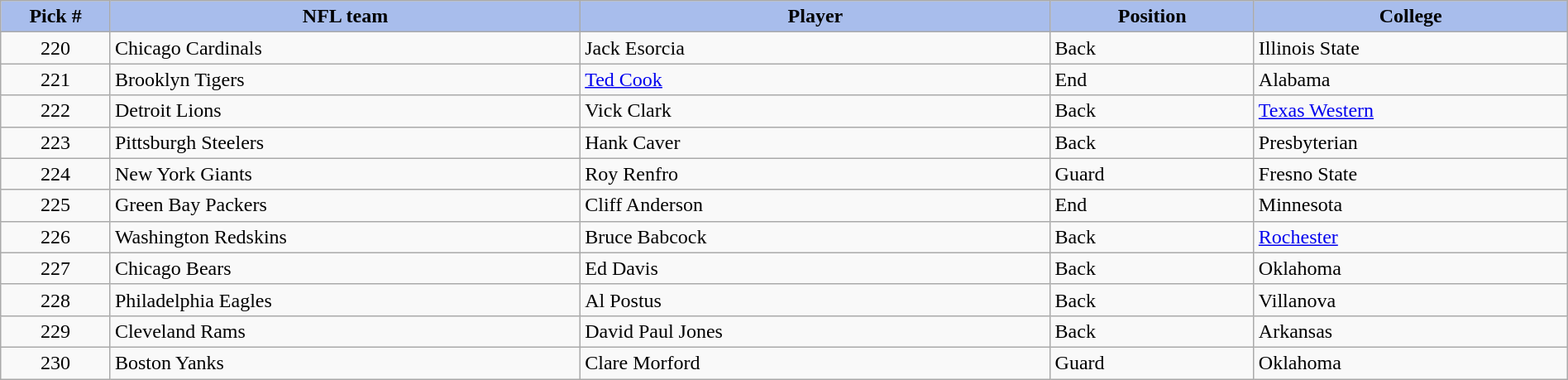<table class="wikitable sortable sortable" style="width: 100%">
<tr>
<th style="background:#A8BDEC;" width=7%>Pick #</th>
<th width=30% style="background:#A8BDEC;">NFL team</th>
<th width=30% style="background:#A8BDEC;">Player</th>
<th width=13% style="background:#A8BDEC;">Position</th>
<th style="background:#A8BDEC;">College</th>
</tr>
<tr>
<td align=center>220</td>
<td>Chicago Cardinals</td>
<td>Jack Esorcia</td>
<td>Back</td>
<td>Illinois State</td>
</tr>
<tr>
<td align=center>221</td>
<td>Brooklyn Tigers</td>
<td><a href='#'>Ted Cook</a></td>
<td>End</td>
<td>Alabama</td>
</tr>
<tr>
<td align=center>222</td>
<td>Detroit Lions</td>
<td>Vick Clark</td>
<td>Back</td>
<td><a href='#'>Texas Western</a></td>
</tr>
<tr>
<td align=center>223</td>
<td>Pittsburgh Steelers</td>
<td>Hank Caver</td>
<td>Back</td>
<td>Presbyterian</td>
</tr>
<tr>
<td align=center>224</td>
<td>New York Giants</td>
<td>Roy Renfro</td>
<td>Guard</td>
<td>Fresno State</td>
</tr>
<tr>
<td align=center>225</td>
<td>Green Bay Packers</td>
<td>Cliff Anderson</td>
<td>End</td>
<td>Minnesota</td>
</tr>
<tr>
<td align=center>226</td>
<td>Washington Redskins</td>
<td>Bruce Babcock</td>
<td>Back</td>
<td><a href='#'>Rochester</a></td>
</tr>
<tr>
<td align=center>227</td>
<td>Chicago Bears</td>
<td>Ed Davis</td>
<td>Back</td>
<td>Oklahoma</td>
</tr>
<tr>
<td align=center>228</td>
<td>Philadelphia Eagles</td>
<td>Al Postus</td>
<td>Back</td>
<td>Villanova</td>
</tr>
<tr>
<td align=center>229</td>
<td>Cleveland Rams</td>
<td>David Paul Jones</td>
<td>Back</td>
<td>Arkansas</td>
</tr>
<tr>
<td align=center>230</td>
<td>Boston Yanks</td>
<td>Clare Morford</td>
<td>Guard</td>
<td>Oklahoma</td>
</tr>
</table>
